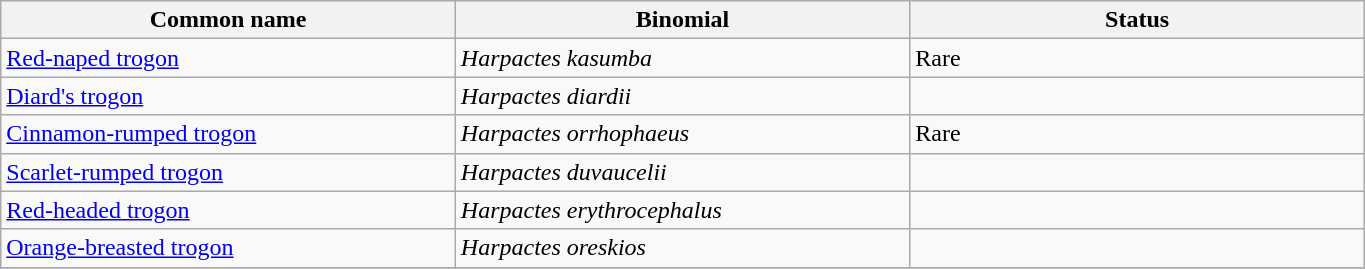<table width=72% class="wikitable">
<tr>
<th width=24%>Common name</th>
<th width=24%>Binomial</th>
<th width=24%>Status</th>
</tr>
<tr>
<td><a href='#'>Red-naped trogon</a></td>
<td><em>Harpactes kasumba</em></td>
<td>Rare</td>
</tr>
<tr>
<td><a href='#'>Diard's trogon</a></td>
<td><em>Harpactes diardii</em></td>
<td></td>
</tr>
<tr>
<td><a href='#'>Cinnamon-rumped trogon</a></td>
<td><em>Harpactes orrhophaeus</em></td>
<td>Rare</td>
</tr>
<tr>
<td><a href='#'>Scarlet-rumped trogon</a></td>
<td><em>Harpactes duvaucelii</em></td>
<td></td>
</tr>
<tr>
<td><a href='#'>Red-headed trogon</a></td>
<td><em>Harpactes erythrocephalus</em></td>
<td></td>
</tr>
<tr>
<td><a href='#'>Orange-breasted trogon</a></td>
<td><em>Harpactes oreskios</em></td>
<td></td>
</tr>
<tr>
</tr>
</table>
